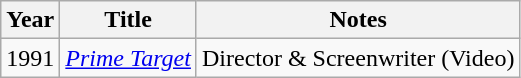<table class="wikitable sortable">
<tr>
<th>Year</th>
<th>Title</th>
<th class="unsortable">Notes</th>
</tr>
<tr>
<td>1991</td>
<td><em><a href='#'>Prime Target</a></em></td>
<td>Director & Screenwriter (Video)</td>
</tr>
</table>
